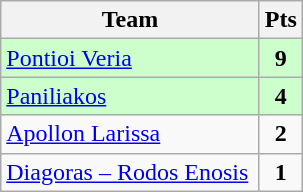<table class="wikitable" style="text-align: center;">
<tr>
<th width=165>Team</th>
<th width=20>Pts</th>
</tr>
<tr bgcolor="#ccffcc">
<td align=left><a href='#'>Pontioi Veria</a></td>
<td><strong>9</strong></td>
</tr>
<tr bgcolor="#ccffcc">
<td align=left><a href='#'>Paniliakos</a></td>
<td><strong>4</strong></td>
</tr>
<tr>
<td align=left><a href='#'>Apollon Larissa</a></td>
<td><strong>2</strong></td>
</tr>
<tr>
<td align=left><a href='#'>Diagoras – Rodos Enosis</a></td>
<td><strong>1</strong></td>
</tr>
</table>
